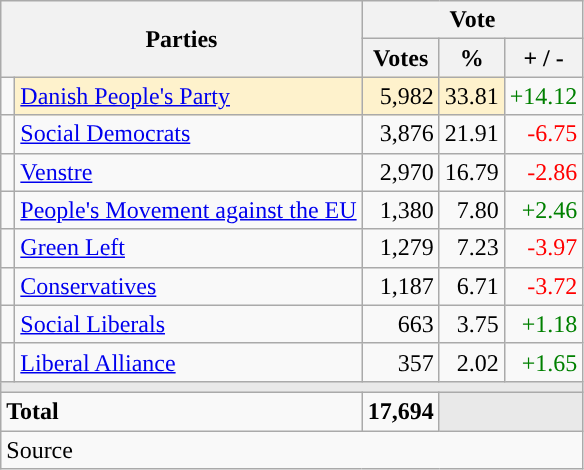<table class="wikitable" style="text-align:right;">
<tr>
<th style="text-align:centre;" rowspan="2" colspan="2" width="225">Parties</th>
<th colspan="3">Vote</th>
</tr>
<tr>
<th width="15">Votes</th>
<th width="15">%</th>
<th width="15">+ / -</th>
</tr>
<tr>
<td width="2" style="color:inherit;background:"></td>
<td bgcolor=#fef2cc   align="left"><a href='#'>Danish People's Party</a></td>
<td bgcolor=#fef2cc>5,982</td>
<td bgcolor=#fef2cc>33.81</td>
<td style=color:green;>+14.12</td>
</tr>
<tr>
<td width="2" style="color:inherit;background:"></td>
<td align="left"><a href='#'>Social Democrats</a></td>
<td>3,876</td>
<td>21.91</td>
<td style=color:red;>-6.75</td>
</tr>
<tr>
<td width="2" style="color:inherit;background:"></td>
<td align="left"><a href='#'>Venstre</a></td>
<td>2,970</td>
<td>16.79</td>
<td style=color:red;>-2.86</td>
</tr>
<tr>
<td width="2" style="color:inherit;background:"></td>
<td align="left"><a href='#'>People's Movement against the EU</a></td>
<td>1,380</td>
<td>7.80</td>
<td style=color:green;>+2.46</td>
</tr>
<tr>
<td width="2" style="color:inherit;background:"></td>
<td align="left"><a href='#'>Green Left</a></td>
<td>1,279</td>
<td>7.23</td>
<td style=color:red;>-3.97</td>
</tr>
<tr>
<td width="2" style="color:inherit;background:"></td>
<td align="left"><a href='#'>Conservatives</a></td>
<td>1,187</td>
<td>6.71</td>
<td style=color:red;>-3.72</td>
</tr>
<tr>
<td width="2" style="color:inherit;background:"></td>
<td align="left"><a href='#'>Social Liberals</a></td>
<td>663</td>
<td>3.75</td>
<td style=color:green;>+1.18</td>
</tr>
<tr>
<td width="2" style="color:inherit;background:"></td>
<td align="left"><a href='#'>Liberal Alliance</a></td>
<td>357</td>
<td>2.02</td>
<td style=color:green;>+1.65</td>
</tr>
<tr>
<td colspan="7" bgcolor="#E9E9E9"></td>
</tr>
<tr>
<td align="left" colspan="2"><strong>Total</strong></td>
<td><strong>17,694</strong></td>
<td bgcolor="#E9E9E9" colspan="2"></td>
</tr>
<tr>
<td align="left" colspan="6">Source</td>
</tr>
</table>
